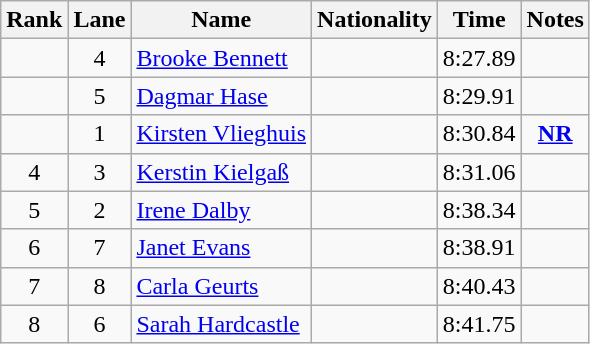<table class="wikitable sortable" style="text-align:center">
<tr>
<th>Rank</th>
<th>Lane</th>
<th>Name</th>
<th>Nationality</th>
<th>Time</th>
<th>Notes</th>
</tr>
<tr>
<td></td>
<td>4</td>
<td align=left><a href='#'>Brooke Bennett</a></td>
<td align=left></td>
<td>8:27.89</td>
<td></td>
</tr>
<tr>
<td></td>
<td>5</td>
<td align=left><a href='#'>Dagmar Hase</a></td>
<td align=left></td>
<td>8:29.91</td>
<td></td>
</tr>
<tr>
<td></td>
<td>1</td>
<td align=left><a href='#'>Kirsten Vlieghuis</a></td>
<td align=left></td>
<td>8:30.84</td>
<td><strong><a href='#'>NR</a></strong></td>
</tr>
<tr>
<td>4</td>
<td>3</td>
<td align=left><a href='#'>Kerstin Kielgaß</a></td>
<td align=left></td>
<td>8:31.06</td>
<td></td>
</tr>
<tr>
<td>5</td>
<td>2</td>
<td align=left><a href='#'>Irene Dalby</a></td>
<td align=left></td>
<td>8:38.34</td>
<td></td>
</tr>
<tr>
<td>6</td>
<td>7</td>
<td align=left><a href='#'>Janet Evans</a></td>
<td align=left></td>
<td>8:38.91</td>
<td></td>
</tr>
<tr>
<td>7</td>
<td>8</td>
<td align=left><a href='#'>Carla Geurts</a></td>
<td align=left></td>
<td>8:40.43</td>
<td></td>
</tr>
<tr>
<td>8</td>
<td>6</td>
<td align=left><a href='#'>Sarah Hardcastle</a></td>
<td align=left></td>
<td>8:41.75</td>
<td></td>
</tr>
</table>
